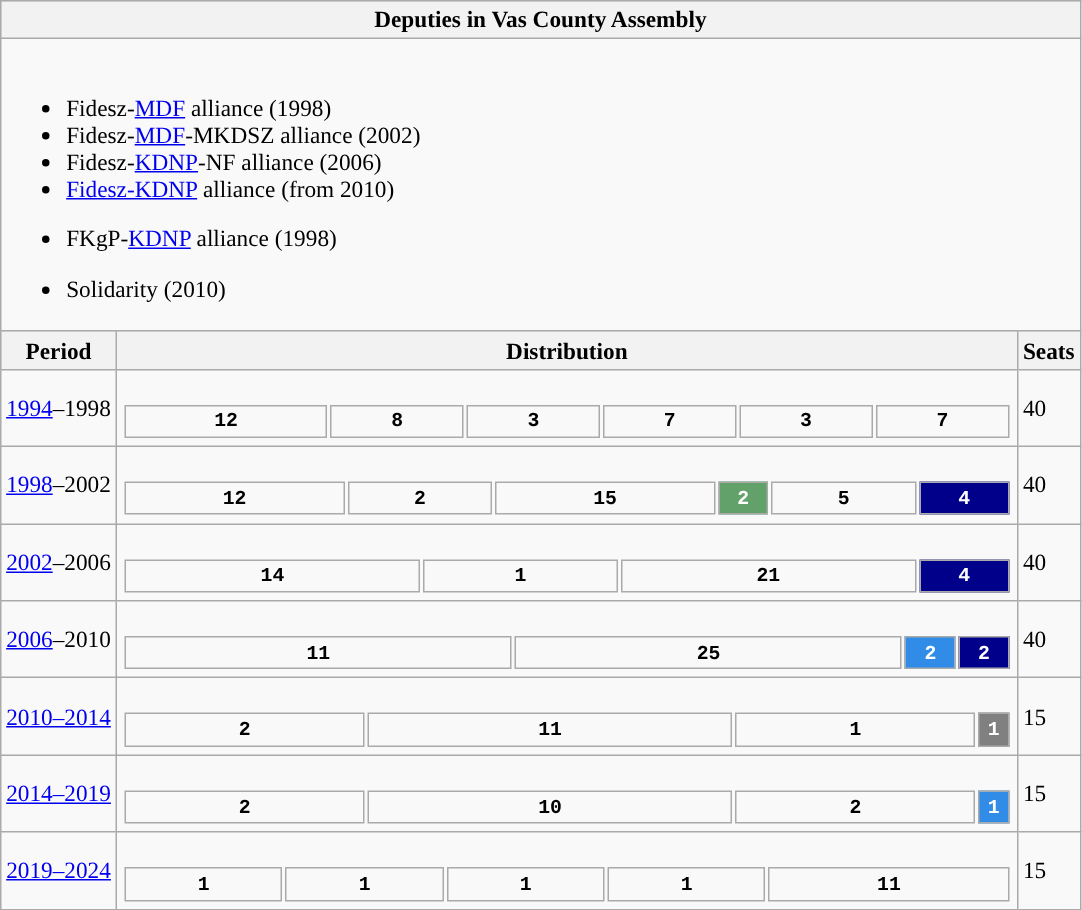<table class="wikitable" style="font-size:97%;">
<tr bgcolor="#CCCCCC">
<th colspan="3">Deputies in Vas County Assembly</th>
</tr>
<tr>
<td colspan="3"><br>





<ul><li>Fidesz-<a href='#'>MDF</a> alliance (1998)</li><li>Fidesz-<a href='#'>MDF</a>-MKDSZ alliance (2002)</li><li>Fidesz-<a href='#'>KDNP</a>-NF alliance (2006)</li><li><a href='#'>Fidesz-KDNP</a> alliance (from 2010)</li></ul>


<ul><li>FKgP-<a href='#'>KDNP</a> alliance (1998)</li></ul><ul><li>Solidarity (2010)</li></ul>


</td>
</tr>
<tr bgcolor="#CCCCCC">
<th>Period</th>
<th>Distribution</th>
<th>Seats</th>
</tr>
<tr>
<td align=center><a href='#'>1994</a>–1998</td>
<td><br><table style="width:45em; font-size:85%; text-align:center; font-family:Courier New;">
<tr style="font-weight:bold">
<td style="background:">12</td>
<td style="background:">8</td>
<td style="background:">3</td>
<td style="background:">7</td>
<td style="background:">3</td>
<td style="background:">7</td>
</tr>
</table>
</td>
<td>40</td>
</tr>
<tr>
<td align=center><a href='#'>1998</a>–2002</td>
<td><br><table style="width:45em; font-size:85%; text-align:center; font-family:Courier New;">
<tr style="font-weight:bold">
<td style="background:">12</td>
<td style="background:">2</td>
<td style="background:">15</td>
<td style="background:#62A26A; width:2em; color:white;">2</td>
<td style="background:">5</td>
<td style="background:#00008B; width:4em; color:white;">4</td>
</tr>
</table>
</td>
<td>40</td>
</tr>
<tr>
<td align=center><a href='#'>2002</a>–2006</td>
<td><br><table style="width:45em; font-size:85%; text-align:center; font-family:Courier New;">
<tr style="font-weight:bold">
<td style="background:">14</td>
<td style="background:">1</td>
<td style="background:">21</td>
<td style="background:#00008B; width:4em; color:white;">4</td>
</tr>
</table>
</td>
<td>40</td>
</tr>
<tr>
<td align=center><a href='#'>2006</a>–2010</td>
<td><br><table style="width:45em; font-size:85%; text-align:center; font-family:Courier New;">
<tr style="font-weight:bold">
<td style="background:">11</td>
<td style="background:">25</td>
<td style="background:#318CE7; width:2em; color:white;">2</td>
<td style="background:#00008B; width:2em; color:white;">2</td>
</tr>
</table>
</td>
<td>40</td>
</tr>
<tr>
<td align=center><a href='#'>2010–2014</a></td>
<td><br><table style="width:45em; font-size:85%; text-align:center; font-family:Courier New;">
<tr style="font-weight:bold">
<td style="background:">2</td>
<td style="background:">11</td>
<td style="background:">1</td>
<td style="background:#808080; width:1em; color:white;">1</td>
</tr>
</table>
</td>
<td>15</td>
</tr>
<tr>
<td align=center><a href='#'>2014–2019</a></td>
<td><br><table style="width:45em; font-size:85%; text-align:center; font-family:Courier New;">
<tr style="font-weight:bold">
<td style="background:">2</td>
<td style="background:">10</td>
<td style="background:">2</td>
<td style="background:#318CE7; width:1em; color:white;">1</td>
</tr>
</table>
</td>
<td>15</td>
</tr>
<tr>
<td align=center><a href='#'>2019–2024</a></td>
<td><br><table style="width:45em; font-size:85%; text-align:center; font-family:Courier New;">
<tr style="font-weight:bold">
<td style="background:">1</td>
<td style="background:">1</td>
<td style="background:">1</td>
<td style="background:">1</td>
<td style="background:">11</td>
</tr>
</table>
</td>
<td>15</td>
</tr>
</table>
